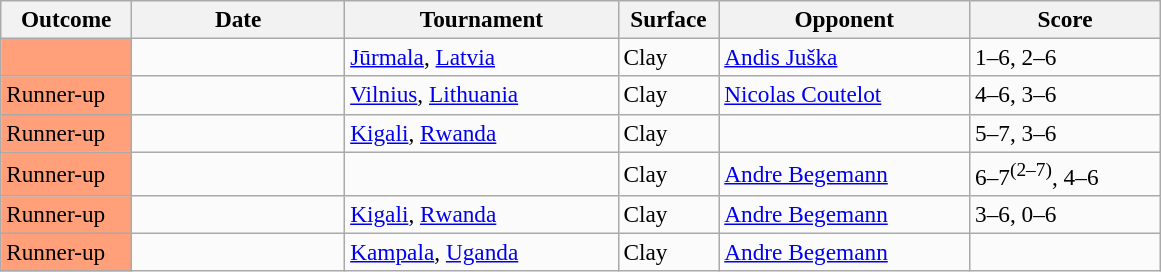<table class=wikitable style=font-size:97%>
<tr>
<th width=80>Outcome</th>
<th width=135>Date</th>
<th width=175>Tournament</th>
<th width=60>Surface</th>
<th width=160>Opponent</th>
<th width=120>Score</th>
</tr>
<tr bgcolor=fbfbfb  >
<td bgcolor=ffa07a></td>
<td></td>
<td> <a href='#'>Jūrmala</a>, <a href='#'>Latvia</a></td>
<td>Clay</td>
<td> <a href='#'>Andis Juška</a></td>
<td>1–6, 2–6</td>
</tr>
<tr bgcolor=fbfbfb  >
<td bgcolor=ffa07a>Runner-up</td>
<td></td>
<td> <a href='#'>Vilnius</a>, <a href='#'>Lithuania</a></td>
<td>Clay</td>
<td> <a href='#'>Nicolas Coutelot</a></td>
<td>4–6, 3–6</td>
</tr>
<tr bgcolor=fbfbfb  >
<td bgcolor=ffa07a>Runner-up</td>
<td></td>
<td> <a href='#'>Kigali</a>, <a href='#'>Rwanda</a></td>
<td>Clay</td>
<td></td>
<td>5–7, 3–6</td>
</tr>
<tr bgcolor=fbfbfb  >
<td bgcolor=ffa07a>Runner-up</td>
<td></td>
<td></td>
<td>Clay</td>
<td> <a href='#'>Andre Begemann</a></td>
<td>6–7<sup>(2–7)</sup>, 4–6</td>
</tr>
<tr bgcolor=fbfbfb  >
<td bgcolor=ffa07a>Runner-up</td>
<td></td>
<td> <a href='#'>Kigali</a>, <a href='#'>Rwanda</a></td>
<td>Clay</td>
<td> <a href='#'>Andre Begemann</a></td>
<td>3–6, 0–6</td>
</tr>
<tr bgcolor=fbfbfb  >
<td bgcolor=ffa07a>Runner-up</td>
<td></td>
<td> <a href='#'>Kampala</a>, <a href='#'>Uganda</a></td>
<td>Clay</td>
<td> <a href='#'>Andre Begemann</a></td>
<td></td>
</tr>
</table>
